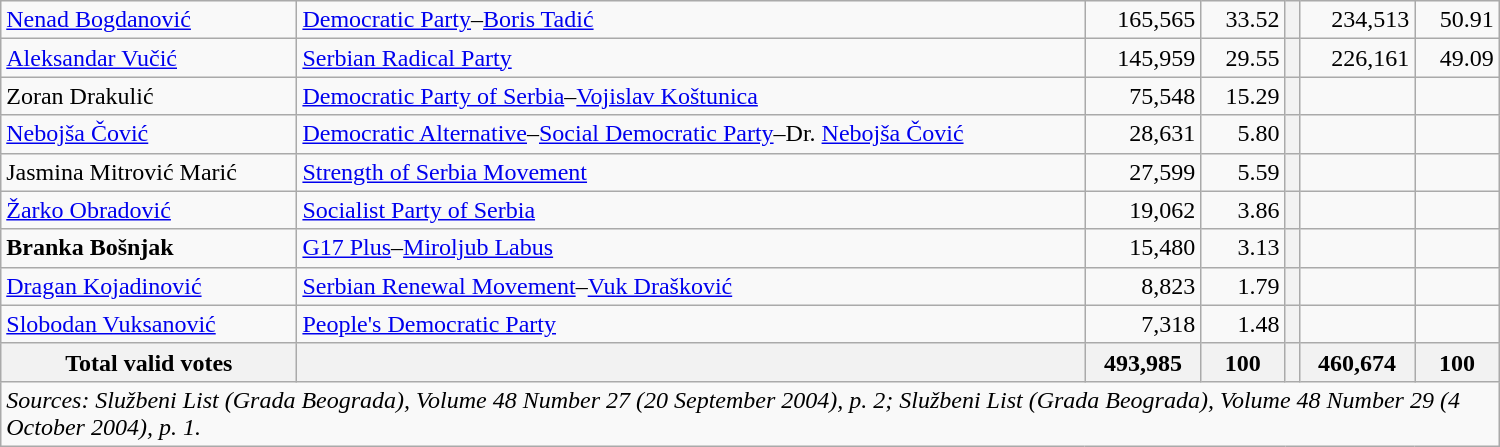<table style="width:1000px;" class="wikitable">
<tr>
<td align="left"><a href='#'>Nenad Bogdanović</a></td>
<td align="left"><a href='#'>Democratic Party</a>–<a href='#'>Boris Tadić</a></td>
<td align="right">165,565</td>
<td align="right">33.52</td>
<th align="left"></th>
<td align="right">234,513</td>
<td align="right">50.91</td>
</tr>
<tr>
<td align="left"><a href='#'>Aleksandar Vučić</a></td>
<td align="left"><a href='#'>Serbian Radical Party</a></td>
<td align="right">145,959</td>
<td align="right">29.55</td>
<th align="left"></th>
<td align="right">226,161</td>
<td align="right">49.09</td>
</tr>
<tr>
<td align="left">Zoran Drakulić</td>
<td align="left"><a href='#'>Democratic Party of Serbia</a>–<a href='#'>Vojislav Koštunica</a></td>
<td align="right">75,548</td>
<td align="right">15.29</td>
<th align="left"></th>
<td align="right"></td>
<td align="right"></td>
</tr>
<tr>
<td align="left"><a href='#'>Nebojša Čović</a></td>
<td align="left"><a href='#'>Democratic Alternative</a>–<a href='#'>Social Democratic Party</a>–Dr. <a href='#'>Nebojša Čović</a></td>
<td align="right">28,631</td>
<td align="right">5.80</td>
<th align="left"></th>
<td align="right"></td>
<td align="right"></td>
</tr>
<tr>
<td align="left">Jasmina Mitrović Marić</td>
<td align="left"><a href='#'>Strength of Serbia Movement</a></td>
<td align="right">27,599</td>
<td align="right">5.59</td>
<th align="left"></th>
<td align="right"></td>
<td align="right"></td>
</tr>
<tr>
<td align="left"><a href='#'>Žarko Obradović</a></td>
<td align="left"><a href='#'>Socialist Party of Serbia</a></td>
<td align="right">19,062</td>
<td align="right">3.86</td>
<th align="left"></th>
<td align="right"></td>
<td align="right"></td>
</tr>
<tr>
<td align="left"><strong>Branka Bošnjak</strong></td>
<td align="left"><a href='#'>G17 Plus</a>–<a href='#'>Miroljub Labus</a></td>
<td align="right">15,480</td>
<td align="right">3.13</td>
<th align="left"></th>
<td align="right"></td>
<td align="right"></td>
</tr>
<tr>
<td align="left"><a href='#'>Dragan Kojadinović</a></td>
<td align="left"><a href='#'>Serbian Renewal Movement</a>–<a href='#'>Vuk Drašković</a></td>
<td align="right">8,823</td>
<td align="right">1.79</td>
<th align="left"></th>
<td align="right"></td>
<td align="right"></td>
</tr>
<tr>
<td align="left"><a href='#'>Slobodan Vuksanović</a></td>
<td align="left"><a href='#'>People's Democratic Party</a></td>
<td align="right">7,318</td>
<td align="right">1.48</td>
<th align="left"></th>
<td align="right"></td>
<td align="right"></td>
</tr>
<tr>
<th align="left">Total valid votes</th>
<th align="left"></th>
<th align="right">493,985</th>
<th align="right">100</th>
<th align="left"></th>
<th align="right">460,674</th>
<th align="right">100</th>
</tr>
<tr>
<td colspan=7><em>Sources: Službeni List (Grada Beograda), Volume 48 Number 27 (20 September 2004), p. 2; Službeni List (Grada Beograda), Volume 48 Number 29 (4 October 2004), p. 1.</em></td>
</tr>
</table>
